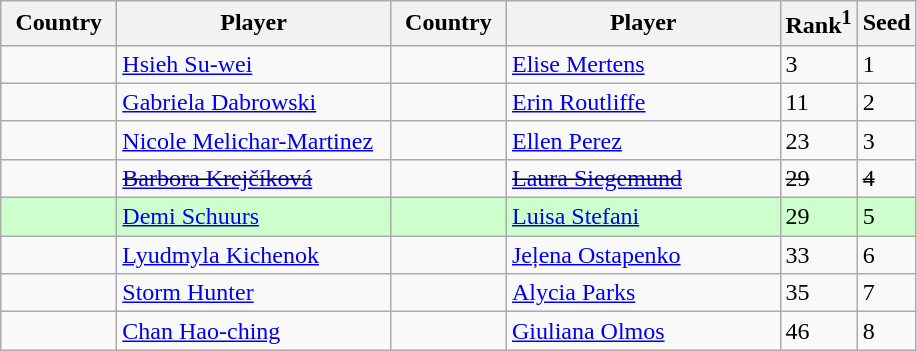<table class="sortable wikitable">
<tr>
<th width="70">Country</th>
<th width="175">Player</th>
<th width="70">Country</th>
<th width="175">Player</th>
<th>Rank<sup>1</sup></th>
<th>Seed</th>
</tr>
<tr>
<td></td>
<td><a href='#'>Hsieh Su-wei</a></td>
<td></td>
<td><a href='#'>Elise Mertens</a></td>
<td>3</td>
<td>1</td>
</tr>
<tr>
<td></td>
<td><a href='#'>Gabriela Dabrowski</a></td>
<td></td>
<td><a href='#'>Erin Routliffe</a></td>
<td>11</td>
<td>2</td>
</tr>
<tr>
<td></td>
<td><a href='#'>Nicole Melichar-Martinez</a></td>
<td></td>
<td><a href='#'>Ellen Perez</a></td>
<td>23</td>
<td>3</td>
</tr>
<tr>
<td><s></s></td>
<td><s><a href='#'>Barbora Krejčíková</a></s></td>
<td><s></s></td>
<td><s><a href='#'>Laura Siegemund</a></s></td>
<td><s>29</s></td>
<td><s>4</s></td>
</tr>
<tr style="background:#cfc;">
<td></td>
<td><a href='#'>Demi Schuurs</a></td>
<td></td>
<td><a href='#'>Luisa Stefani</a></td>
<td>29</td>
<td>5</td>
</tr>
<tr>
<td></td>
<td><a href='#'>Lyudmyla Kichenok</a></td>
<td></td>
<td><a href='#'>Jeļena Ostapenko</a></td>
<td>33</td>
<td>6</td>
</tr>
<tr>
<td></td>
<td><a href='#'>Storm Hunter</a></td>
<td></td>
<td><a href='#'>Alycia Parks</a></td>
<td>35</td>
<td>7</td>
</tr>
<tr>
<td></td>
<td><a href='#'>Chan Hao-ching</a></td>
<td></td>
<td><a href='#'>Giuliana Olmos</a></td>
<td>46</td>
<td>8</td>
</tr>
</table>
